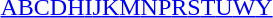<table id="toc" class="toc" summary="Class">
<tr>
<th></th>
</tr>
<tr>
<td style="text-align:center;"><a href='#'>A</a><a href='#'>B</a><a href='#'>C</a><a href='#'>D</a><a href='#'>H</a><a href='#'>I</a><a href='#'>J</a><a href='#'>K</a><a href='#'>M</a><a href='#'>N</a><a href='#'>P</a><a href='#'>R</a><a href='#'>S</a><a href='#'>T</a><a href='#'>U</a><a href='#'>W</a><a href='#'>Y</a></td>
</tr>
</table>
